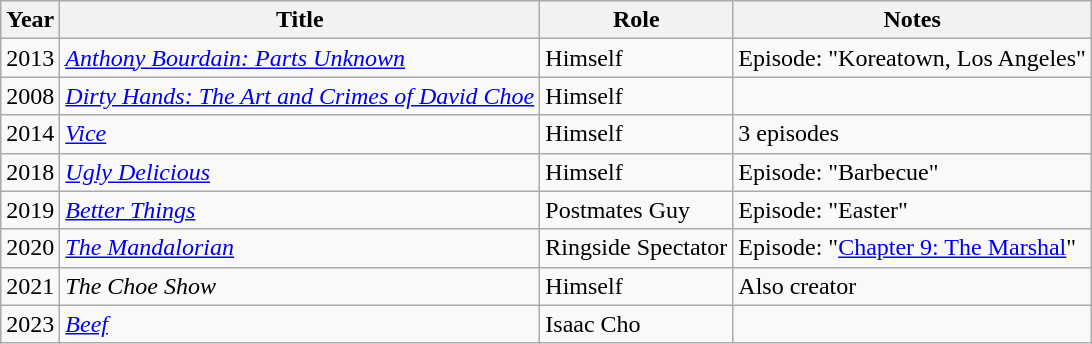<table class="wikitable">
<tr>
<th>Year</th>
<th>Title</th>
<th>Role</th>
<th>Notes</th>
</tr>
<tr>
<td>2013</td>
<td><a href='#'><em>Anthony Bourdain: Parts Unknown</em></a></td>
<td>Himself</td>
<td>Episode: "Koreatown, Los Angeles"</td>
</tr>
<tr>
<td>2008</td>
<td><em><a href='#'>Dirty Hands: The Art and Crimes of David Choe</a></em></td>
<td>Himself</td>
<td></td>
</tr>
<tr>
<td>2014</td>
<td><em><a href='#'>Vice</a></em></td>
<td>Himself</td>
<td>3 episodes</td>
</tr>
<tr>
<td>2018</td>
<td><em><a href='#'>Ugly Delicious</a></em></td>
<td>Himself</td>
<td>Episode: "Barbecue"</td>
</tr>
<tr>
<td>2019</td>
<td><em><a href='#'>Better Things</a></em></td>
<td>Postmates Guy</td>
<td>Episode: "Easter"</td>
</tr>
<tr>
<td>2020</td>
<td><em><a href='#'>The Mandalorian</a></em></td>
<td>Ringside Spectator</td>
<td>Episode: "<a href='#'>Chapter 9: The Marshal</a>"</td>
</tr>
<tr>
<td>2021</td>
<td><em>The Choe Show</em></td>
<td>Himself</td>
<td>Also creator</td>
</tr>
<tr>
<td>2023</td>
<td><em><a href='#'>Beef</a></em></td>
<td>Isaac Cho</td>
<td></td>
</tr>
</table>
